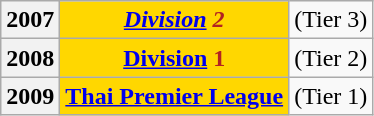<table class="wikitable" style="text-align:center">
<tr>
<th>2007</th>
<th style="background:Gold; color:firebrick;"><em><a href='#'>Division</a> <strong>2<strong><em></th>
<td>(Tier 3)</td>
</tr>
<tr>
<th>2008</th>
<th style="background:Gold; color:firebrick;"></em><a href='#'>Division</a> </strong>1</em></strong></th>
<td>(Tier 2)</td>
</tr>
<tr>
<th>2009</th>
<th style="background:Gold; color:firebrick;"><strong><a href='#'>Thai Premier League</a></strong></th>
<td>(Tier 1)</td>
</tr>
</table>
